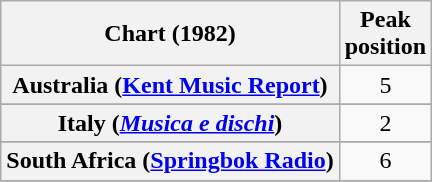<table class="wikitable sortable plainrowheaders" style="text-align:center">
<tr>
<th scope="col">Chart (1982)</th>
<th scope="col">Peak<br>position</th>
</tr>
<tr>
<th scope="row">Australia (<a href='#'>Kent Music Report</a>)</th>
<td>5</td>
</tr>
<tr>
</tr>
<tr>
</tr>
<tr>
<th scope="row">Italy (<em><a href='#'>Musica e dischi</a></em>)</th>
<td>2</td>
</tr>
<tr>
</tr>
<tr>
</tr>
<tr>
<th scope="row">South Africa (<a href='#'>Springbok Radio</a>)</th>
<td>6</td>
</tr>
<tr>
</tr>
<tr>
</tr>
<tr>
</tr>
</table>
